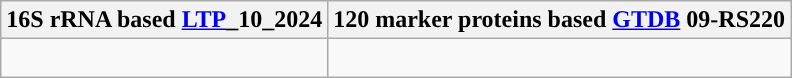<table class="wikitable">
<tr>
<th colspan=1>16S rRNA based <a href='#'>LTP</a>_10_2024</th>
<th colspan=1>120 marker proteins based <a href='#'>GTDB</a> 09-RS220</th>
</tr>
<tr>
<td style="vertical-align:top"><br></td>
<td><br></td>
</tr>
</table>
